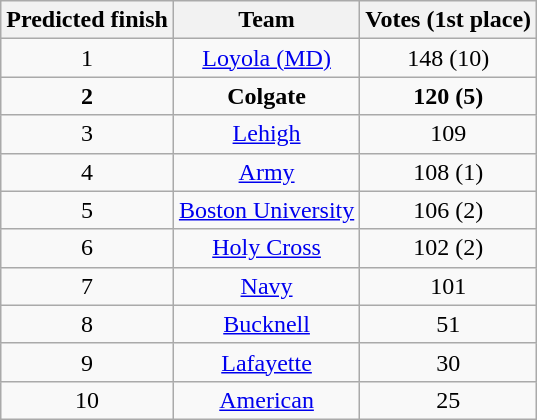<table class="wikitable" border="1">
<tr align=center>
<th style= >Predicted finish</th>
<th style= >Team</th>
<th style= >Votes (1st place)</th>
</tr>
<tr align="center">
<td>1</td>
<td><a href='#'>Loyola (MD)</a></td>
<td>148 (10)</td>
</tr>
<tr align="center">
<td><strong>2</strong></td>
<td><strong>Colgate</strong></td>
<td><strong>120 (5)</strong></td>
</tr>
<tr align="center">
<td>3</td>
<td><a href='#'>Lehigh</a></td>
<td>109</td>
</tr>
<tr align="center">
<td>4</td>
<td><a href='#'>Army</a></td>
<td>108 (1)</td>
</tr>
<tr align="center">
<td>5</td>
<td><a href='#'>Boston University</a></td>
<td>106 (2)</td>
</tr>
<tr align="center">
<td>6</td>
<td><a href='#'>Holy Cross</a></td>
<td>102 (2)</td>
</tr>
<tr align="center">
<td>7</td>
<td><a href='#'>Navy</a></td>
<td>101</td>
</tr>
<tr align="center">
<td>8</td>
<td><a href='#'>Bucknell</a></td>
<td>51</td>
</tr>
<tr align="center">
<td>9</td>
<td><a href='#'>Lafayette</a></td>
<td>30</td>
</tr>
<tr align="center">
<td>10</td>
<td><a href='#'>American</a></td>
<td>25</td>
</tr>
</table>
